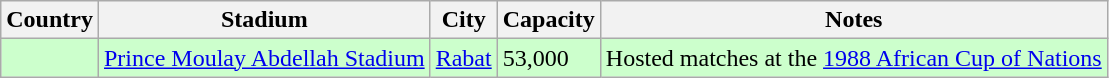<table class="wikitable sortable">
<tr>
<th>Country</th>
<th>Stadium</th>
<th>City</th>
<th>Capacity</th>
<th>Notes</th>
</tr>
<tr>
<td bgcolor=#ccffcc></td>
<td bgcolor=#ccffcc><a href='#'>Prince Moulay Abdellah Stadium</a></td>
<td bgcolor=#ccffcc><a href='#'>Rabat</a></td>
<td bgcolor=#ccffcc>53,000</td>
<td bgcolor=#ccffcc>Hosted matches at the <a href='#'>1988 African Cup of Nations</a></td>
</tr>
</table>
